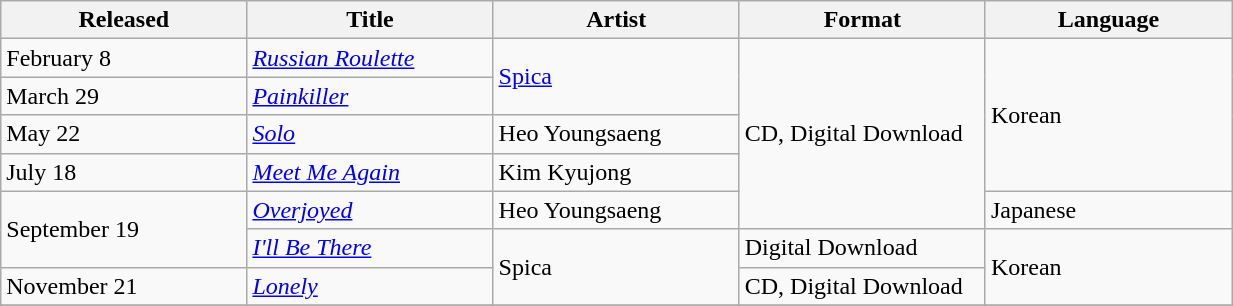<table class="wikitable sortable" align="left center" style="width:65%;">
<tr>
<th style="width:20%;">Released</th>
<th style="width:20%;">Title</th>
<th style="width:20%;">Artist</th>
<th style="width:20%;">Format</th>
<th style="width:20%;">Language</th>
</tr>
<tr>
<td>February 8</td>
<td><em><a href='#'>Russian Roulette</a></em></td>
<td rowspan="2"><a href='#'>Spica</a></td>
<td rowspan="5">CD, Digital Download</td>
<td rowspan="4">Korean</td>
</tr>
<tr>
<td>March 29</td>
<td><em><a href='#'>Painkiller</a></em></td>
</tr>
<tr>
<td>May 22</td>
<td><em><a href='#'>Solo</a></em></td>
<td>Heo Youngsaeng</td>
</tr>
<tr>
<td>July 18</td>
<td><em><a href='#'>Meet Me Again</a></em></td>
<td>Kim Kyujong</td>
</tr>
<tr>
<td rowspan="2">September 19</td>
<td><em><a href='#'>Overjoyed</a></em></td>
<td>Heo Youngsaeng</td>
<td>Japanese</td>
</tr>
<tr>
<td><em><a href='#'>I'll Be There</a></em></td>
<td rowspan="2">Spica</td>
<td>Digital Download</td>
<td rowspan="2">Korean</td>
</tr>
<tr>
<td>November 21</td>
<td><em><a href='#'>Lonely</a></em></td>
<td>CD, Digital Download</td>
</tr>
<tr>
</tr>
</table>
